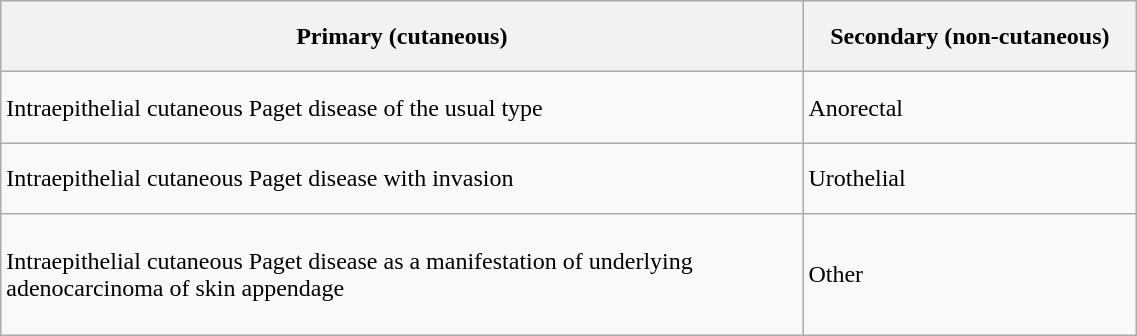<table class="wikitable" style="width: 60%; height: 14em;">
<tr>
<th>Primary (cutaneous)</th>
<th>Secondary (non-cutaneous)</th>
</tr>
<tr>
<td>Intraepithelial cutaneous Paget disease of the usual type</td>
<td>Anorectal</td>
</tr>
<tr>
<td>Intraepithelial cutaneous Paget disease with invasion</td>
<td>Urothelial</td>
</tr>
<tr>
<td>Intraepithelial cutaneous Paget disease as a manifestation of underlying<br>adenocarcinoma of skin appendage</td>
<td>Other</td>
</tr>
</table>
